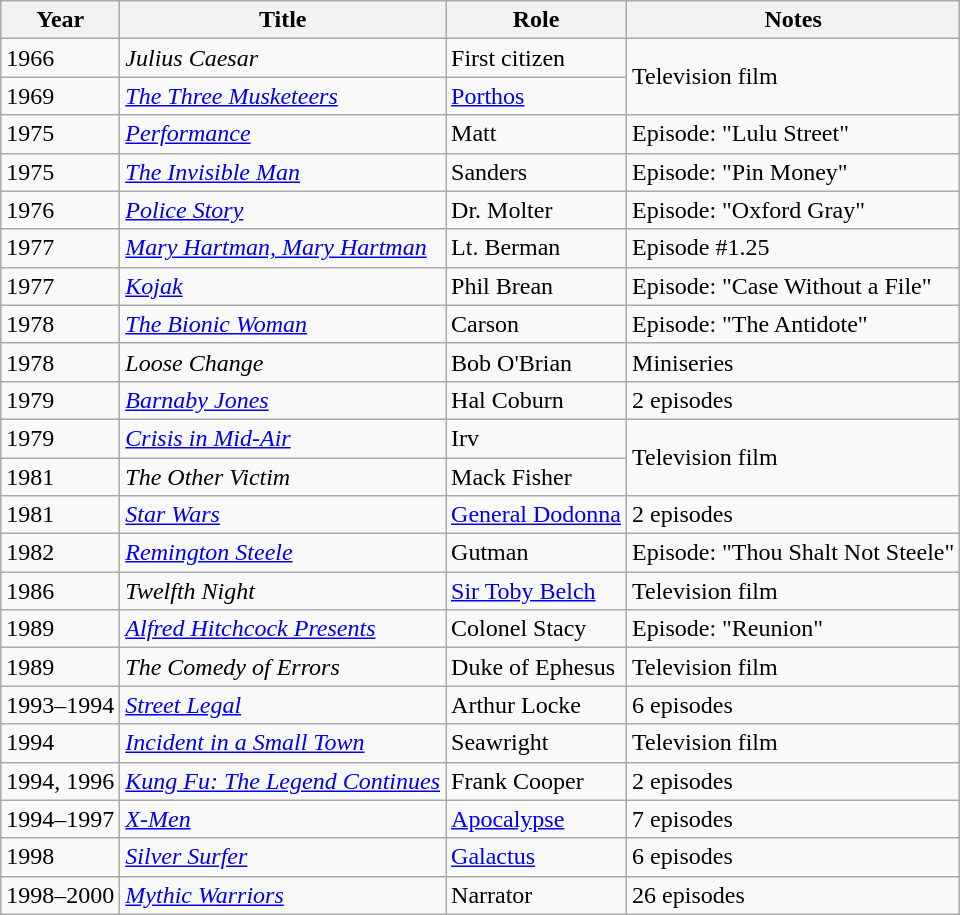<table class="wikitable sortable">
<tr>
<th>Year</th>
<th>Title</th>
<th>Role</th>
<th>Notes</th>
</tr>
<tr>
<td>1966</td>
<td><em>Julius Caesar</em></td>
<td>First citizen</td>
<td rowspan="2">Television film</td>
</tr>
<tr>
<td>1969</td>
<td><a href='#'><em>The Three Musketeers</em></a></td>
<td><a href='#'>Porthos</a></td>
</tr>
<tr>
<td>1975</td>
<td><em><a href='#'>Performance</a></em></td>
<td>Matt</td>
<td>Episode: "Lulu Street"</td>
</tr>
<tr>
<td>1975</td>
<td><a href='#'><em>The Invisible Man</em></a></td>
<td>Sanders</td>
<td>Episode: "Pin Money"</td>
</tr>
<tr>
<td>1976</td>
<td><a href='#'><em>Police Story</em></a></td>
<td>Dr. Molter</td>
<td>Episode: "Oxford Gray"</td>
</tr>
<tr>
<td>1977</td>
<td><em><a href='#'>Mary Hartman, Mary Hartman</a></em></td>
<td>Lt. Berman</td>
<td>Episode #1.25</td>
</tr>
<tr>
<td>1977</td>
<td><em><a href='#'>Kojak</a></em></td>
<td>Phil Brean</td>
<td>Episode: "Case Without a File"</td>
</tr>
<tr>
<td>1978</td>
<td><em><a href='#'>The Bionic Woman</a></em></td>
<td>Carson</td>
<td>Episode: "The Antidote"</td>
</tr>
<tr>
<td>1978</td>
<td><em>Loose Change</em></td>
<td>Bob O'Brian</td>
<td>Miniseries</td>
</tr>
<tr>
<td>1979</td>
<td><em><a href='#'>Barnaby Jones</a></em></td>
<td>Hal Coburn</td>
<td>2 episodes</td>
</tr>
<tr>
<td>1979</td>
<td><em><a href='#'>Crisis in Mid-Air</a></em></td>
<td>Irv</td>
<td rowspan="2">Television film</td>
</tr>
<tr>
<td>1981</td>
<td><em>The Other Victim</em></td>
<td>Mack Fisher</td>
</tr>
<tr>
<td>1981</td>
<td><a href='#'><em>Star Wars</em></a></td>
<td><a href='#'>General Dodonna</a></td>
<td>2 episodes</td>
</tr>
<tr>
<td>1982</td>
<td><em><a href='#'>Remington Steele</a></em></td>
<td>Gutman</td>
<td>Episode: "Thou Shalt Not Steele"</td>
</tr>
<tr>
<td>1986</td>
<td><em>Twelfth Night</em></td>
<td><a href='#'>Sir Toby Belch</a></td>
<td>Television film</td>
</tr>
<tr>
<td>1989</td>
<td><a href='#'><em>Alfred Hitchcock Presents</em></a></td>
<td>Colonel Stacy</td>
<td>Episode: "Reunion"</td>
</tr>
<tr>
<td>1989</td>
<td><em>The Comedy of Errors</em></td>
<td>Duke of Ephesus</td>
<td>Television film</td>
</tr>
<tr>
<td>1993–1994</td>
<td><a href='#'><em>Street Legal</em></a></td>
<td>Arthur Locke</td>
<td>6 episodes</td>
</tr>
<tr>
<td>1994</td>
<td><em><a href='#'>Incident in a Small Town</a></em></td>
<td>Seawright</td>
<td>Television film</td>
</tr>
<tr>
<td>1994, 1996</td>
<td><em><a href='#'>Kung Fu: The Legend Continues</a></em></td>
<td>Frank Cooper</td>
<td>2 episodes</td>
</tr>
<tr>
<td>1994–1997</td>
<td><a href='#'><em>X-Men</em></a></td>
<td><a href='#'>Apocalypse</a></td>
<td>7 episodes</td>
</tr>
<tr>
<td>1998</td>
<td><a href='#'><em>Silver Surfer</em></a></td>
<td><a href='#'>Galactus</a></td>
<td>6 episodes</td>
</tr>
<tr>
<td>1998–2000</td>
<td><em><a href='#'>Mythic Warriors</a></em></td>
<td>Narrator</td>
<td>26 episodes</td>
</tr>
</table>
